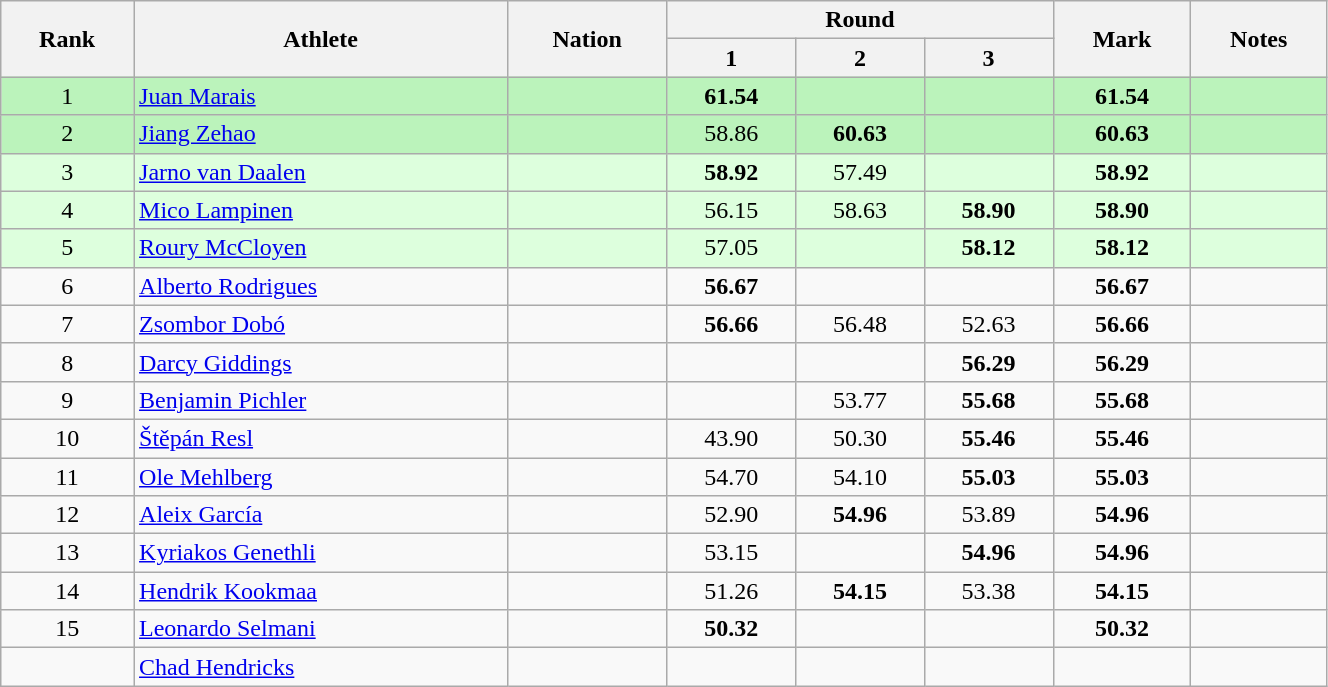<table class="wikitable sortable" style="text-align:center;width: 70%;">
<tr>
<th rowspan=2>Rank</th>
<th rowspan=2>Athlete</th>
<th rowspan=2>Nation</th>
<th colspan=3>Round</th>
<th rowspan=2>Mark</th>
<th rowspan=2>Notes</th>
</tr>
<tr>
<th>1</th>
<th>2</th>
<th>3</th>
</tr>
<tr bgcolor=bbf3bb>
<td>1</td>
<td align=left><a href='#'>Juan Marais</a></td>
<td align=left></td>
<td><strong>61.54</strong></td>
<td></td>
<td></td>
<td><strong>61.54</strong></td>
<td></td>
</tr>
<tr bgcolor=bbf3bb>
<td>2</td>
<td align=left><a href='#'>Jiang Zehao</a></td>
<td align=left></td>
<td>58.86</td>
<td><strong>60.63</strong></td>
<td></td>
<td><strong>60.63</strong></td>
<td></td>
</tr>
<tr bgcolor=ddffdd>
<td>3</td>
<td align=left><a href='#'>Jarno van Daalen</a></td>
<td align=left></td>
<td><strong>58.92</strong></td>
<td>57.49</td>
<td></td>
<td><strong>58.92</strong></td>
<td></td>
</tr>
<tr bgcolor=ddffdd>
<td>4</td>
<td align=left><a href='#'>Mico Lampinen</a></td>
<td align=left></td>
<td>56.15</td>
<td>58.63</td>
<td><strong>58.90</strong></td>
<td><strong>58.90</strong></td>
<td></td>
</tr>
<tr bgcolor=ddffdd>
<td>5</td>
<td align=left><a href='#'>Roury McCloyen</a></td>
<td align=left></td>
<td>57.05</td>
<td></td>
<td><strong>58.12</strong></td>
<td><strong>58.12</strong></td>
<td></td>
</tr>
<tr>
<td>6</td>
<td align=left><a href='#'>Alberto Rodrigues</a></td>
<td align=left></td>
<td><strong>56.67</strong></td>
<td></td>
<td></td>
<td><strong>56.67</strong></td>
<td></td>
</tr>
<tr>
<td>7</td>
<td align=left><a href='#'>Zsombor Dobó</a></td>
<td align=left></td>
<td><strong>56.66</strong></td>
<td>56.48</td>
<td>52.63</td>
<td><strong>56.66</strong></td>
<td></td>
</tr>
<tr>
<td>8</td>
<td align=left><a href='#'>Darcy Giddings</a></td>
<td align=left></td>
<td></td>
<td></td>
<td><strong>56.29</strong></td>
<td><strong>56.29</strong></td>
<td></td>
</tr>
<tr>
<td>9</td>
<td align=left><a href='#'>Benjamin Pichler</a></td>
<td align=left></td>
<td></td>
<td>53.77</td>
<td><strong>55.68</strong></td>
<td><strong>55.68</strong></td>
<td></td>
</tr>
<tr>
<td>10</td>
<td align=left><a href='#'>Štěpán Resl</a></td>
<td align=left></td>
<td>43.90</td>
<td>50.30</td>
<td><strong>55.46</strong></td>
<td><strong>55.46</strong></td>
<td></td>
</tr>
<tr>
<td>11</td>
<td align=left><a href='#'>Ole Mehlberg</a></td>
<td align=left></td>
<td>54.70</td>
<td>54.10</td>
<td><strong>55.03</strong></td>
<td><strong>55.03</strong></td>
<td></td>
</tr>
<tr>
<td>12</td>
<td align=left><a href='#'>Aleix García</a></td>
<td align=left></td>
<td>52.90</td>
<td><strong>54.96</strong></td>
<td>53.89</td>
<td><strong>54.96</strong></td>
<td></td>
</tr>
<tr>
<td>13</td>
<td align=left><a href='#'>Kyriakos Genethli</a></td>
<td align=left></td>
<td>53.15</td>
<td></td>
<td><strong>54.96</strong></td>
<td><strong>54.96</strong></td>
<td></td>
</tr>
<tr>
<td>14</td>
<td align=left><a href='#'>Hendrik Kookmaa</a></td>
<td align=left></td>
<td>51.26</td>
<td><strong>54.15</strong></td>
<td>53.38</td>
<td><strong>54.15</strong></td>
<td></td>
</tr>
<tr>
<td>15</td>
<td align=left><a href='#'>Leonardo Selmani</a></td>
<td align=left></td>
<td><strong>50.32</strong></td>
<td></td>
<td></td>
<td><strong>50.32</strong></td>
<td></td>
</tr>
<tr>
<td></td>
<td align=left><a href='#'>Chad Hendricks</a></td>
<td align=left></td>
<td></td>
<td></td>
<td></td>
<td></td>
<td></td>
</tr>
</table>
